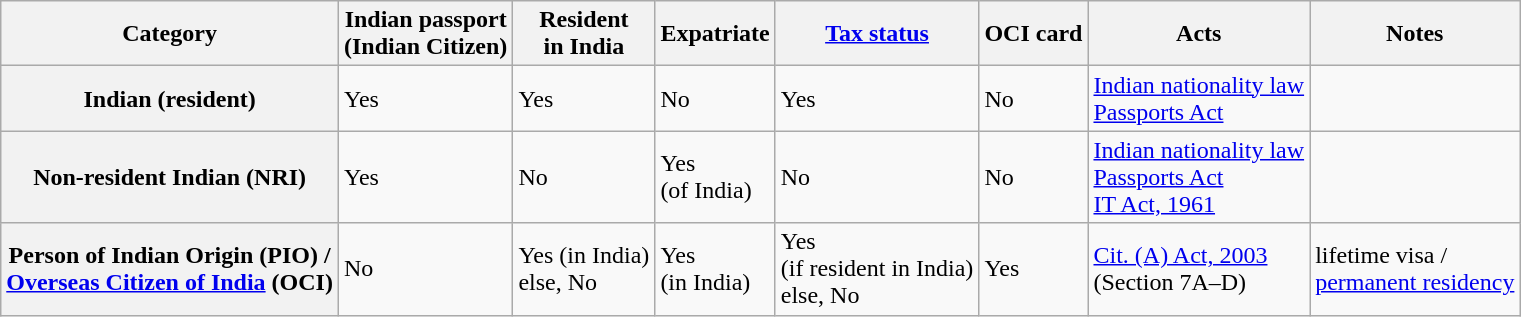<table class="wikitable">
<tr>
<th>Category</th>
<th>Indian passport<br>(Indian Citizen)</th>
<th>Resident <br>in India</th>
<th>Expatriate</th>
<th><a href='#'>Tax status</a></th>
<th>OCI card</th>
<th>Acts</th>
<th>Notes</th>
</tr>
<tr>
<th>Indian (resident)</th>
<td>Yes</td>
<td>Yes</td>
<td>No</td>
<td>Yes</td>
<td>No</td>
<td><a href='#'>Indian nationality law</a><br><a href='#'>Passports Act</a></td>
<td></td>
</tr>
<tr>
<th>Non-resident Indian (NRI)</th>
<td>Yes</td>
<td>No</td>
<td>Yes <br>(of India)</td>
<td>No</td>
<td>No</td>
<td><a href='#'>Indian nationality law</a><br><a href='#'>Passports Act</a><br><a href='#'>IT Act, 1961</a></td>
<td></td>
</tr>
<tr>
<th>Person of Indian Origin (PIO) /<br><a href='#'>Overseas Citizen of India</a> (OCI)</th>
<td>No</td>
<td>Yes (in India)<br>else, No</td>
<td>Yes <br>(in India)</td>
<td>Yes <br>(if resident in India)<br>else, No</td>
<td>Yes</td>
<td><a href='#'>Cit. (A) Act, 2003</a><br>(Section 7A–D)</td>
<td>lifetime visa /<br><a href='#'>permanent residency</a></td>
</tr>
</table>
